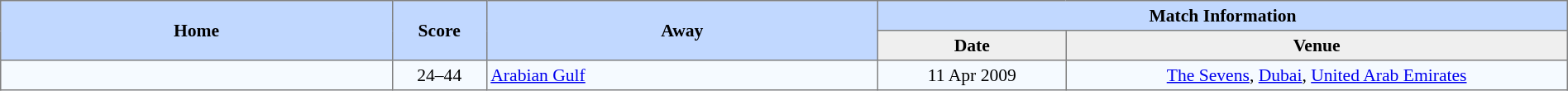<table border=1 style="border-collapse:collapse; font-size:90%; text-align:center;" cellpadding=3 cellspacing=0 width=100%>
<tr bgcolor=#C1D8FF>
<th rowspan=2 width=25%>Home</th>
<th rowspan=2 width=6%>Score</th>
<th rowspan=2 width=25%>Away</th>
<th colspan=6>Match Information</th>
</tr>
<tr bgcolor=#EFEFEF>
<th width=12%>Date</th>
<th width=32%>Venue</th>
</tr>
<tr bgcolor=#F5FAFF>
<td align=right></td>
<td>24–44</td>
<td align=left><a href='#'>Arabian Gulf</a></td>
<td>11 Apr 2009</td>
<td><a href='#'>The Sevens</a>, <a href='#'>Dubai</a>, <a href='#'>United Arab Emirates</a></td>
</tr>
</table>
